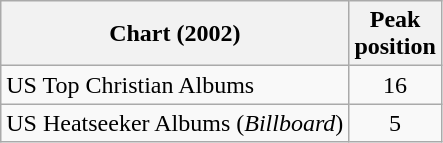<table class="wikitable">
<tr>
<th>Chart (2002)</th>
<th>Peak<br>position</th>
</tr>
<tr>
<td>US Top Christian Albums</td>
<td align=center>16</td>
</tr>
<tr>
<td>US Heatseeker Albums (<em>Billboard</em>)</td>
<td align=center>5</td>
</tr>
</table>
